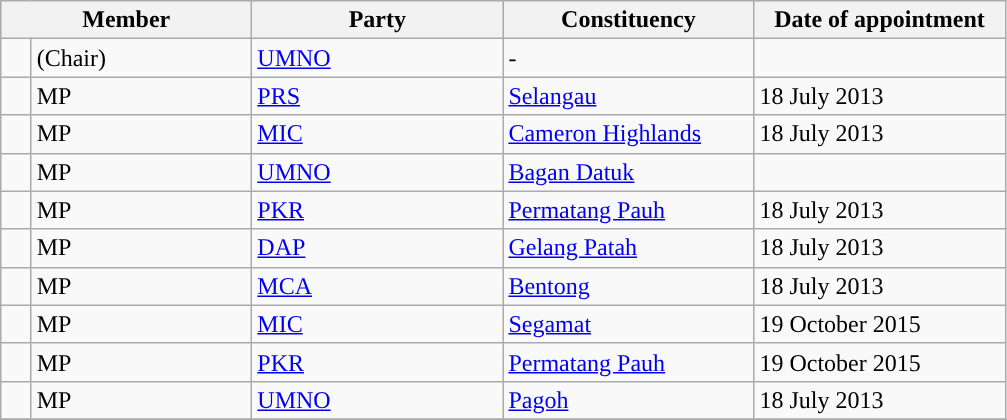<table class="sortable wikitable">
<tr>
<th width="160px" colspan="2" valign="top">Member</th>
<th width="160px" valign="top">Party</th>
<th width="160px" valign="top">Constituency</th>
<th width="160px" valign="top">Date of appointment</th>
</tr>
<tr>
<td></td>
<td> (Chair)</td>
<td><a href='#'>UMNO</a></td>
<td>-</td>
<td></td>
</tr>
<tr>
<td></td>
<td> MP</td>
<td><a href='#'>PRS</a></td>
<td><a href='#'>Selangau</a></td>
<td>18 July 2013</td>
</tr>
<tr>
<td></td>
<td> MP</td>
<td><a href='#'>MIC</a></td>
<td><a href='#'>Cameron Highlands</a></td>
<td>18 July 2013</td>
</tr>
<tr>
<td></td>
<td> MP</td>
<td><a href='#'>UMNO</a></td>
<td><a href='#'>Bagan Datuk</a></td>
<td></td>
</tr>
<tr>
<td></td>
<td> MP</td>
<td><a href='#'>PKR</a></td>
<td><a href='#'>Permatang Pauh</a></td>
<td>18 July 2013</td>
</tr>
<tr>
<td></td>
<td> MP</td>
<td><a href='#'>DAP</a></td>
<td><a href='#'>Gelang Patah</a></td>
<td>18 July 2013</td>
</tr>
<tr>
<td></td>
<td> MP</td>
<td><a href='#'>MCA</a></td>
<td><a href='#'>Bentong</a></td>
<td>18 July 2013</td>
</tr>
<tr>
<td></td>
<td> MP</td>
<td><a href='#'>MIC</a></td>
<td><a href='#'>Segamat</a></td>
<td>19 October 2015</td>
</tr>
<tr>
<td></td>
<td> MP</td>
<td><a href='#'>PKR</a></td>
<td><a href='#'>Permatang Pauh</a></td>
<td>19 October 2015</td>
</tr>
<tr>
<td></td>
<td> MP</td>
<td><a href='#'>UMNO</a></td>
<td><a href='#'>Pagoh</a></td>
<td>18 July 2013</td>
</tr>
<tr>
</tr>
</table>
